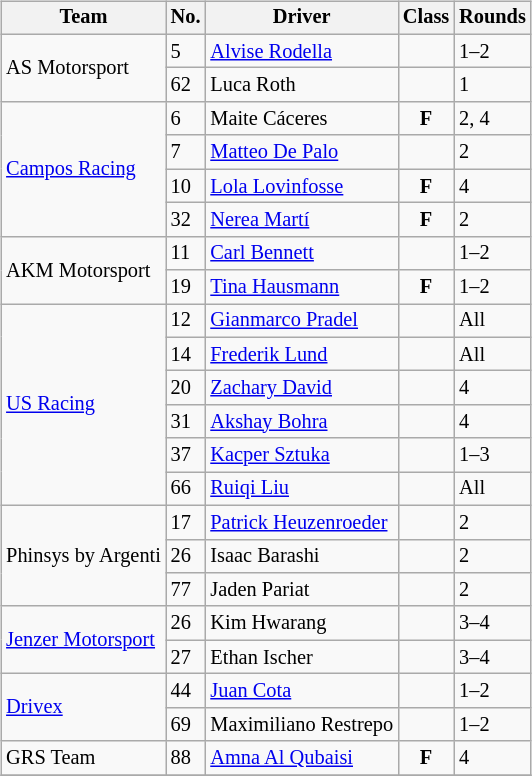<table>
<tr>
<td><br><table class="wikitable" style="font-size: 85%">
<tr>
<th>Team</th>
<th>No.</th>
<th>Driver</th>
<th>Class</th>
<th>Rounds</th>
</tr>
<tr>
<td rowspan="2"> AS Motorsport</td>
<td>5</td>
<td nowrap> <a href='#'>Alvise Rodella</a></td>
<td style="text-align:center"></td>
<td>1–2</td>
</tr>
<tr>
<td>62</td>
<td> Luca Roth</td>
<td style="text-align:center"></td>
<td>1</td>
</tr>
<tr>
<td rowspan="4"> <a href='#'>Campos Racing</a></td>
<td>6</td>
<td> Maite Cáceres</td>
<td style="text-align:center"><strong><span>F</span></strong></td>
<td>2, 4</td>
</tr>
<tr>
<td>7</td>
<td> <a href='#'>Matteo De Palo</a></td>
<td style="text-align:center"></td>
<td>2</td>
</tr>
<tr>
<td>10</td>
<td> <a href='#'>Lola Lovinfosse</a></td>
<td style="text-align:center"><strong><span>F</span></strong></td>
<td>4</td>
</tr>
<tr>
<td>32</td>
<td> <a href='#'>Nerea Martí</a></td>
<td style="text-align:center"><strong><span>F</span></strong></td>
<td>2</td>
</tr>
<tr>
<td rowspan="2"> AKM Motorsport</td>
<td>11</td>
<td> <a href='#'>Carl Bennett</a></td>
<td></td>
<td>1–2</td>
</tr>
<tr>
<td>19</td>
<td> <a href='#'>Tina Hausmann</a></td>
<td style="text-align:center"><strong><span>F</span></strong> </td>
<td>1–2</td>
</tr>
<tr>
<td rowspan="6"> <a href='#'>US Racing</a></td>
<td>12</td>
<td> <a href='#'>Gianmarco Pradel</a></td>
<td style="text-align:center"></td>
<td>All</td>
</tr>
<tr>
<td>14</td>
<td> <a href='#'>Frederik Lund</a></td>
<td></td>
<td>All</td>
</tr>
<tr>
<td>20</td>
<td> <a href='#'>Zachary David</a></td>
<td></td>
<td>4</td>
</tr>
<tr>
<td>31</td>
<td> <a href='#'>Akshay Bohra</a></td>
<td></td>
<td>4</td>
</tr>
<tr>
<td>37</td>
<td> <a href='#'>Kacper Sztuka</a></td>
<td></td>
<td>1–3</td>
</tr>
<tr>
<td>66</td>
<td> <a href='#'>Ruiqi Liu</a></td>
<td style="text-align:center"></td>
<td>All</td>
</tr>
<tr>
<td rowspan="3" nowrap> Phinsys by Argenti</td>
<td>17</td>
<td> <a href='#'>Patrick Heuzenroeder</a></td>
<td style="text-align:center"></td>
<td>2</td>
</tr>
<tr>
<td>26</td>
<td> Isaac Barashi</td>
<td style="text-align:center"></td>
<td>2</td>
</tr>
<tr>
<td>77</td>
<td> Jaden Pariat</td>
<td style="text-align:center"></td>
<td>2</td>
</tr>
<tr>
<td rowspan="2"> <a href='#'>Jenzer Motorsport</a></td>
<td>26</td>
<td> Kim Hwarang</td>
<td></td>
<td>3–4</td>
</tr>
<tr>
<td>27</td>
<td> Ethan Ischer</td>
<td></td>
<td>3–4</td>
</tr>
<tr>
<td rowspan="2"> <a href='#'>Drivex</a></td>
<td>44</td>
<td> <a href='#'>Juan Cota</a></td>
<td style="text-align:center"></td>
<td>1–2</td>
</tr>
<tr>
<td>69</td>
<td nowrap> Maximiliano Restrepo</td>
<td style="text-align:center"></td>
<td>1–2</td>
</tr>
<tr>
<td> GRS Team</td>
<td>88</td>
<td> <a href='#'>Amna Al Qubaisi</a></td>
<td style="text-align:center"><strong><span>F</span></strong></td>
<td>4</td>
</tr>
<tr>
</tr>
</table>
</td>
</tr>
</table>
